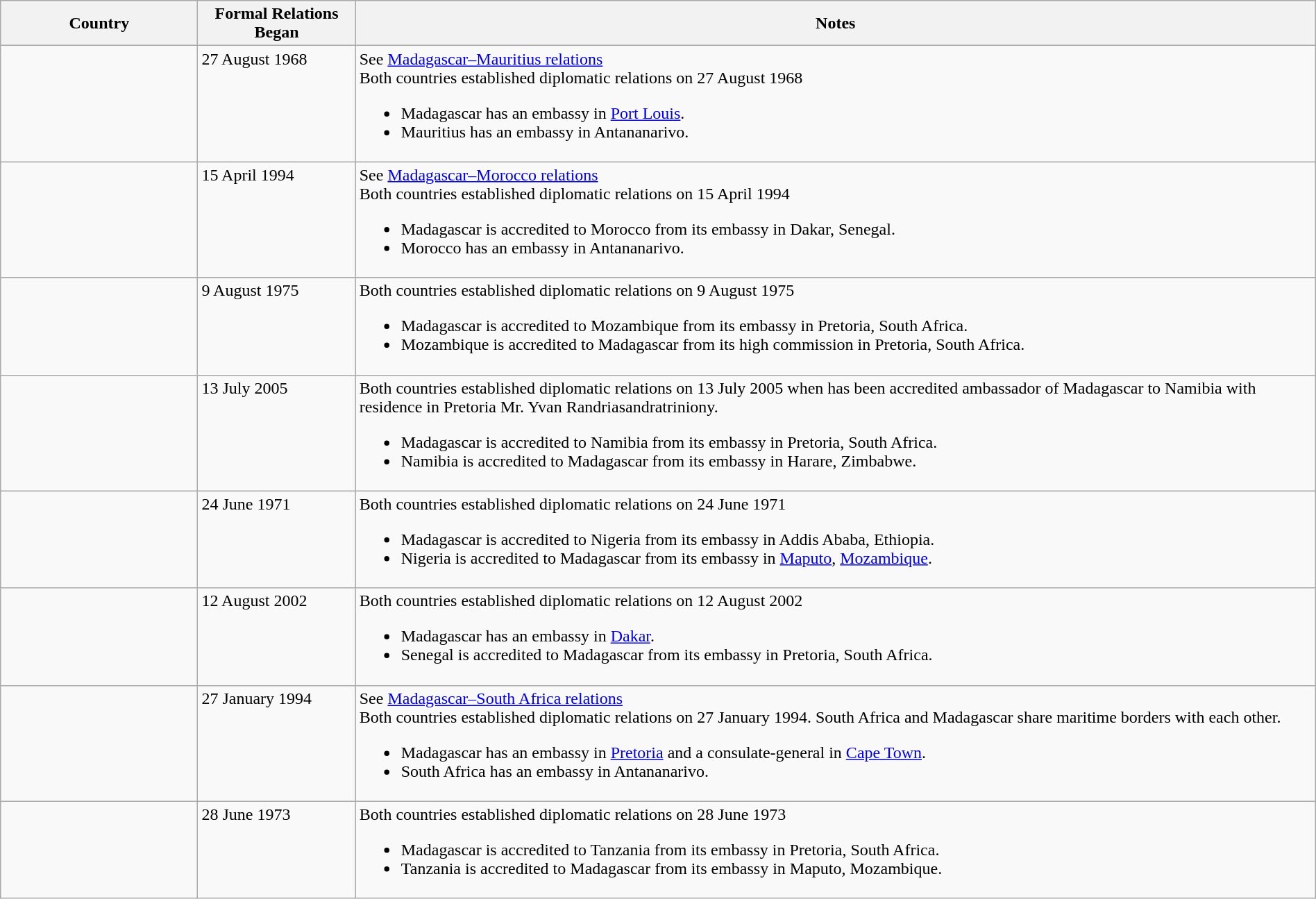<table class="wikitable sortable" style="width:100%; margin:auto;">
<tr>
<th style="width:15%;">Country</th>
<th style="width:12%;">Formal Relations Began</th>
<th>Notes</th>
</tr>
<tr valign="top">
<td></td>
<td>27 August 1968</td>
<td>See <a href='#'>Madagascar–Mauritius relations</a><br>Both countries established diplomatic relations on 27 August 1968<ul><li>Madagascar has an embassy in <a href='#'>Port Louis</a>.</li><li>Mauritius has an embassy in Antananarivo.</li></ul></td>
</tr>
<tr valign="top">
<td></td>
<td>15 April 1994</td>
<td>See <a href='#'>Madagascar–Morocco relations</a><br>Both countries established diplomatic relations on 15 April 1994<ul><li>Madagascar is accredited to Morocco from its embassy in Dakar, Senegal.</li><li>Morocco has an embassy in Antananarivo.</li></ul></td>
</tr>
<tr valign="top">
<td></td>
<td>9 August 1975</td>
<td>Both countries established diplomatic relations on 9 August 1975<br><ul><li>Madagascar is accredited to Mozambique from its embassy in Pretoria, South Africa.</li><li>Mozambique is accredited to Madagascar from its high commission in Pretoria, South Africa.</li></ul></td>
</tr>
<tr valign="top">
<td></td>
<td>13 July 2005</td>
<td>Both countries established diplomatic relations on 13 July 2005 when has been accredited ambassador of Madagascar to Namibia with residence in Pretoria Mr. Yvan Randriasandratriniony.<br><ul><li>Madagascar is accredited to Namibia from its embassy in Pretoria, South Africa.</li><li>Namibia is accredited to Madagascar from its embassy in Harare, Zimbabwe.</li></ul></td>
</tr>
<tr valign="top">
<td></td>
<td>24 June 1971</td>
<td>Both countries established diplomatic relations on 24 June 1971<br><ul><li>Madagascar is accredited to Nigeria from its embassy in Addis Ababa, Ethiopia.</li><li>Nigeria is accredited to Madagascar from its embassy in <a href='#'>Maputo</a>, <a href='#'>Mozambique</a>.</li></ul></td>
</tr>
<tr valign="top">
<td></td>
<td>12 August 2002</td>
<td>Both countries established diplomatic relations on 12 August 2002<br><ul><li>Madagascar has an embassy in <a href='#'>Dakar</a>.</li><li>Senegal is accredited to Madagascar from its embassy in Pretoria, South Africa.</li></ul></td>
</tr>
<tr valign="top">
<td></td>
<td>27 January 1994</td>
<td>See <a href='#'>Madagascar–South Africa relations</a><br>Both countries established diplomatic relations on 27 January 1994.
South Africa and Madagascar share maritime borders with each other.<ul><li>Madagascar has an embassy in <a href='#'>Pretoria</a> and a consulate-general in <a href='#'>Cape Town</a>.</li><li>South Africa has an embassy in Antananarivo.</li></ul></td>
</tr>
<tr valign="top">
<td></td>
<td>28 June 1973</td>
<td>Both countries established diplomatic relations on 28 June 1973<br><ul><li>Madagascar is accredited to Tanzania from its embassy in Pretoria, South Africa.</li><li>Tanzania is accredited to Madagascar from its embassy in Maputo, Mozambique.</li></ul></td>
</tr>
</table>
